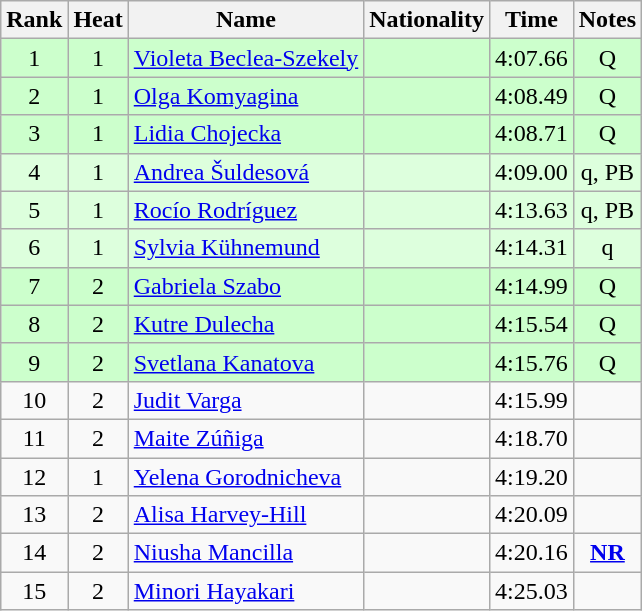<table class="wikitable sortable" style="text-align:center">
<tr>
<th>Rank</th>
<th>Heat</th>
<th>Name</th>
<th>Nationality</th>
<th>Time</th>
<th>Notes</th>
</tr>
<tr bgcolor=ccffcc>
<td>1</td>
<td>1</td>
<td align="left"><a href='#'>Violeta Beclea-Szekely</a></td>
<td align=left></td>
<td>4:07.66</td>
<td>Q</td>
</tr>
<tr bgcolor=ccffcc>
<td>2</td>
<td>1</td>
<td align="left"><a href='#'>Olga Komyagina</a></td>
<td align=left></td>
<td>4:08.49</td>
<td>Q</td>
</tr>
<tr bgcolor=ccffcc>
<td>3</td>
<td>1</td>
<td align="left"><a href='#'>Lidia Chojecka</a></td>
<td align=left></td>
<td>4:08.71</td>
<td>Q</td>
</tr>
<tr bgcolor=ddffdd>
<td>4</td>
<td>1</td>
<td align="left"><a href='#'>Andrea Šuldesová</a></td>
<td align=left></td>
<td>4:09.00</td>
<td>q, PB</td>
</tr>
<tr bgcolor=ddffdd>
<td>5</td>
<td>1</td>
<td align="left"><a href='#'>Rocío Rodríguez</a></td>
<td align=left></td>
<td>4:13.63</td>
<td>q, PB</td>
</tr>
<tr bgcolor=ddffdd>
<td>6</td>
<td>1</td>
<td align="left"><a href='#'>Sylvia Kühnemund</a></td>
<td align=left></td>
<td>4:14.31</td>
<td>q</td>
</tr>
<tr bgcolor=ccffcc>
<td>7</td>
<td>2</td>
<td align="left"><a href='#'>Gabriela Szabo</a></td>
<td align=left></td>
<td>4:14.99</td>
<td>Q</td>
</tr>
<tr bgcolor=ccffcc>
<td>8</td>
<td>2</td>
<td align="left"><a href='#'>Kutre Dulecha</a></td>
<td align=left></td>
<td>4:15.54</td>
<td>Q</td>
</tr>
<tr bgcolor=ccffcc>
<td>9</td>
<td>2</td>
<td align="left"><a href='#'>Svetlana Kanatova</a></td>
<td align=left></td>
<td>4:15.76</td>
<td>Q</td>
</tr>
<tr>
<td>10</td>
<td>2</td>
<td align="left"><a href='#'>Judit Varga</a></td>
<td align=left></td>
<td>4:15.99</td>
<td></td>
</tr>
<tr>
<td>11</td>
<td>2</td>
<td align="left"><a href='#'>Maite Zúñiga</a></td>
<td align=left></td>
<td>4:18.70</td>
<td></td>
</tr>
<tr>
<td>12</td>
<td>1</td>
<td align="left"><a href='#'>Yelena Gorodnicheva</a></td>
<td align=left></td>
<td>4:19.20</td>
<td></td>
</tr>
<tr>
<td>13</td>
<td>2</td>
<td align="left"><a href='#'>Alisa Harvey-Hill</a></td>
<td align=left></td>
<td>4:20.09</td>
<td></td>
</tr>
<tr>
<td>14</td>
<td>2</td>
<td align="left"><a href='#'>Niusha Mancilla</a></td>
<td align=left></td>
<td>4:20.16</td>
<td><strong><a href='#'>NR</a></strong></td>
</tr>
<tr>
<td>15</td>
<td>2</td>
<td align="left"><a href='#'>Minori Hayakari</a></td>
<td align=left></td>
<td>4:25.03</td>
<td></td>
</tr>
</table>
